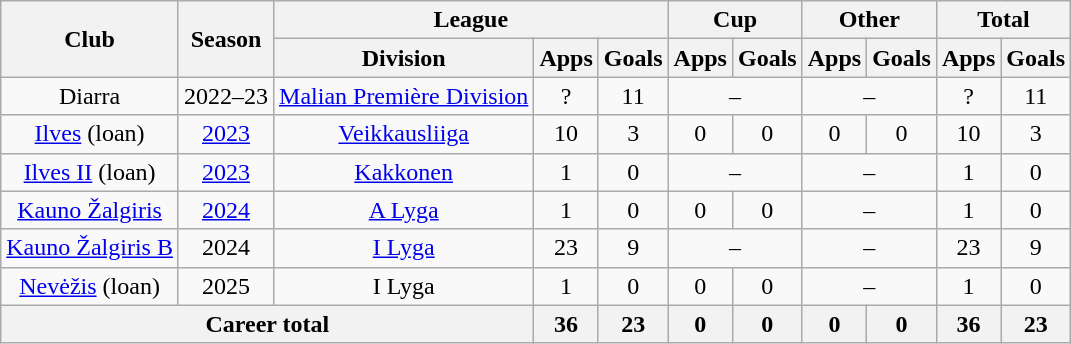<table class="wikitable" style="text-align:center">
<tr>
<th rowspan="2">Club</th>
<th rowspan="2">Season</th>
<th colspan="3">League</th>
<th colspan="2">Cup</th>
<th colspan="2">Other</th>
<th colspan="2">Total</th>
</tr>
<tr>
<th>Division</th>
<th>Apps</th>
<th>Goals</th>
<th>Apps</th>
<th>Goals</th>
<th>Apps</th>
<th>Goals</th>
<th>Apps</th>
<th>Goals</th>
</tr>
<tr>
<td>Diarra</td>
<td>2022–23</td>
<td><a href='#'>Malian Première Division</a></td>
<td>?</td>
<td>11</td>
<td colspan=2>–</td>
<td colspan=2>–</td>
<td>?</td>
<td>11</td>
</tr>
<tr>
<td><a href='#'>Ilves</a> (loan)</td>
<td><a href='#'>2023</a></td>
<td><a href='#'>Veikkausliiga</a></td>
<td>10</td>
<td>3</td>
<td>0</td>
<td>0</td>
<td>0</td>
<td>0</td>
<td>10</td>
<td>3</td>
</tr>
<tr>
<td><a href='#'>Ilves II</a> (loan)</td>
<td><a href='#'>2023</a></td>
<td><a href='#'>Kakkonen</a></td>
<td>1</td>
<td>0</td>
<td colspan=2>–</td>
<td colspan=2>–</td>
<td>1</td>
<td>0</td>
</tr>
<tr>
<td><a href='#'>Kauno Žalgiris</a></td>
<td><a href='#'>2024</a></td>
<td><a href='#'>A Lyga</a></td>
<td>1</td>
<td>0</td>
<td>0</td>
<td>0</td>
<td colspan=2>–</td>
<td>1</td>
<td>0</td>
</tr>
<tr>
<td><a href='#'>Kauno Žalgiris B</a></td>
<td>2024</td>
<td><a href='#'>I Lyga</a></td>
<td>23</td>
<td>9</td>
<td colspan=2>–</td>
<td colspan=2>–</td>
<td>23</td>
<td>9</td>
</tr>
<tr>
<td><a href='#'>Nevėžis</a> (loan)</td>
<td>2025</td>
<td>I Lyga</td>
<td>1</td>
<td>0</td>
<td>0</td>
<td>0</td>
<td colspan=2>–</td>
<td>1</td>
<td>0</td>
</tr>
<tr>
<th colspan="3">Career total</th>
<th>36</th>
<th>23</th>
<th>0</th>
<th>0</th>
<th>0</th>
<th>0</th>
<th>36</th>
<th>23</th>
</tr>
</table>
